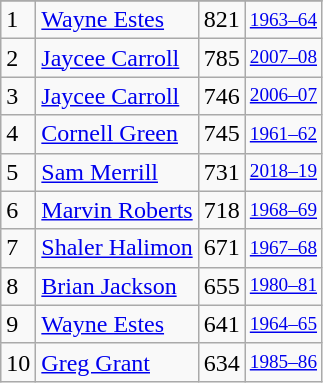<table class="wikitable">
<tr>
</tr>
<tr>
<td>1</td>
<td><a href='#'>Wayne Estes</a></td>
<td>821</td>
<td style="font-size:80%;"><a href='#'>1963–64</a></td>
</tr>
<tr>
<td>2</td>
<td><a href='#'>Jaycee Carroll</a></td>
<td>785</td>
<td style="font-size:80%;"><a href='#'>2007–08</a></td>
</tr>
<tr>
<td>3</td>
<td><a href='#'>Jaycee Carroll</a></td>
<td>746</td>
<td style="font-size:80%;"><a href='#'>2006–07</a></td>
</tr>
<tr>
<td>4</td>
<td><a href='#'>Cornell Green</a></td>
<td>745</td>
<td style="font-size:80%;"><a href='#'>1961–62</a></td>
</tr>
<tr>
<td>5</td>
<td><a href='#'>Sam Merrill</a></td>
<td>731</td>
<td style="font-size:80%;"><a href='#'>2018–19</a></td>
</tr>
<tr>
<td>6</td>
<td><a href='#'>Marvin Roberts</a></td>
<td>718</td>
<td style="font-size:80%;"><a href='#'>1968–69</a></td>
</tr>
<tr>
<td>7</td>
<td><a href='#'>Shaler Halimon</a></td>
<td>671</td>
<td style="font-size:80%;"><a href='#'>1967–68</a></td>
</tr>
<tr>
<td>8</td>
<td><a href='#'>Brian Jackson</a></td>
<td>655</td>
<td style="font-size:80%;"><a href='#'>1980–81</a></td>
</tr>
<tr>
<td>9</td>
<td><a href='#'>Wayne Estes</a></td>
<td>641</td>
<td style="font-size:80%;"><a href='#'>1964–65</a></td>
</tr>
<tr>
<td>10</td>
<td><a href='#'>Greg Grant</a></td>
<td>634</td>
<td style="font-size:80%;"><a href='#'>1985–86</a></td>
</tr>
</table>
